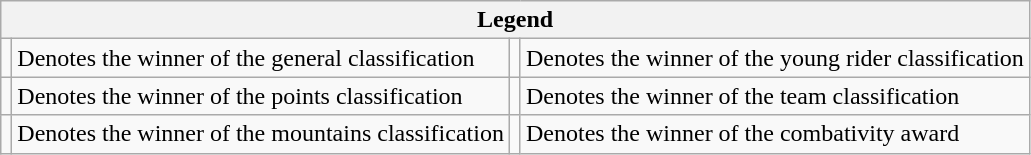<table class="wikitable">
<tr>
<th colspan="4">Legend</th>
</tr>
<tr>
<td></td>
<td>Denotes the winner of the general classification</td>
<td></td>
<td>Denotes the winner of the young rider classification</td>
</tr>
<tr>
<td></td>
<td>Denotes the winner of the points classification</td>
<td></td>
<td>Denotes the winner of the team classification</td>
</tr>
<tr>
<td></td>
<td>Denotes the winner of the mountains classification</td>
<td></td>
<td>Denotes the winner of the combativity award</td>
</tr>
</table>
